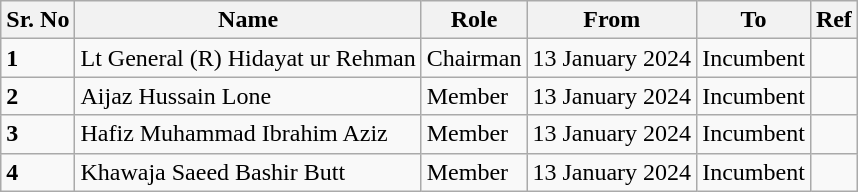<table class="wikitable">
<tr>
<th>Sr. No</th>
<th>Name</th>
<th>Role</th>
<th>From</th>
<th>To</th>
<th>Ref</th>
</tr>
<tr>
<td><strong>1</strong></td>
<td>Lt General (R) Hidayat ur Rehman</td>
<td>Chairman</td>
<td>13 January 2024</td>
<td>Incumbent</td>
<td></td>
</tr>
<tr>
<td><strong>2</strong></td>
<td>Aijaz Hussain Lone</td>
<td>Member</td>
<td>13 January 2024</td>
<td>Incumbent</td>
<td></td>
</tr>
<tr>
<td><strong>3</strong></td>
<td>Hafiz Muhammad Ibrahim Aziz</td>
<td>Member</td>
<td>13 January 2024</td>
<td>Incumbent</td>
<td></td>
</tr>
<tr>
<td><strong>4</strong></td>
<td>Khawaja Saeed Bashir Butt</td>
<td>Member</td>
<td>13 January 2024</td>
<td>Incumbent</td>
<td></td>
</tr>
</table>
